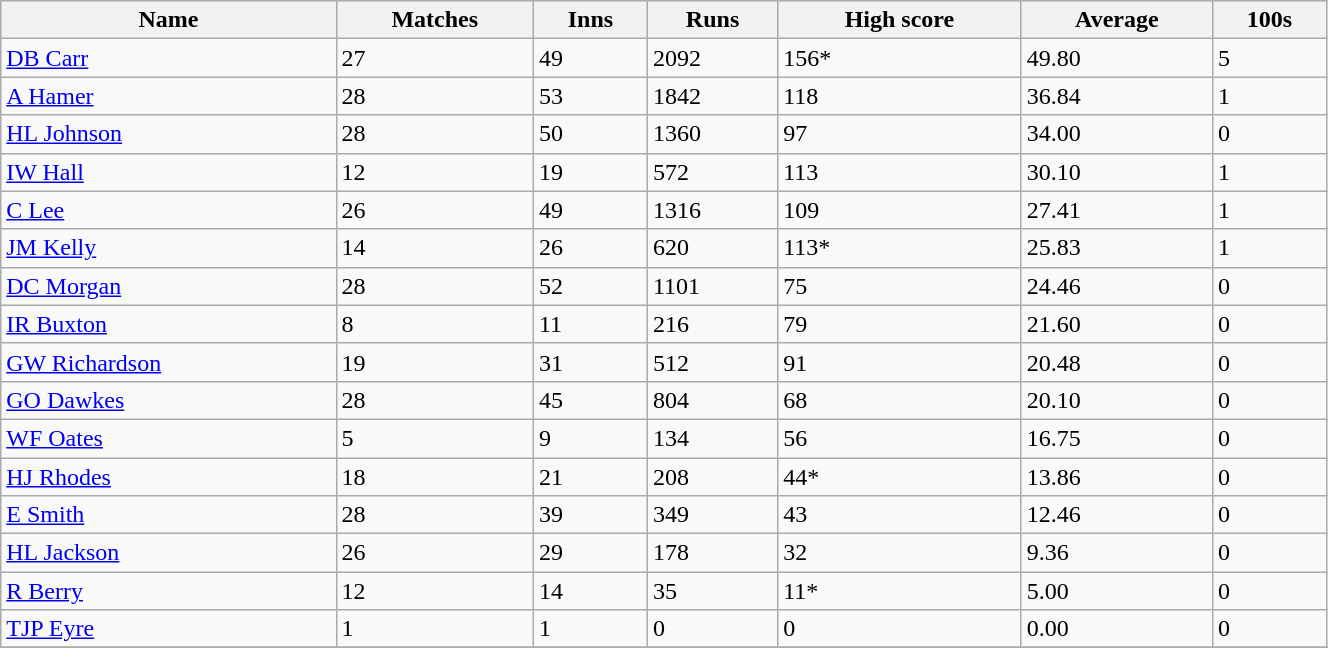<table class="wikitable sortable" width="70%">
<tr bgcolor="#efefef">
<th>Name</th>
<th>Matches</th>
<th>Inns</th>
<th>Runs</th>
<th>High score</th>
<th>Average</th>
<th>100s</th>
</tr>
<tr>
<td><a href='#'>DB Carr</a></td>
<td>27</td>
<td>49</td>
<td>2092</td>
<td>156*</td>
<td>49.80</td>
<td>5</td>
</tr>
<tr>
<td><a href='#'>A Hamer</a></td>
<td>28</td>
<td>53</td>
<td>1842</td>
<td>118</td>
<td>36.84</td>
<td>1</td>
</tr>
<tr>
<td><a href='#'>HL Johnson</a></td>
<td>28</td>
<td>50</td>
<td>1360</td>
<td>97</td>
<td>34.00</td>
<td>0</td>
</tr>
<tr>
<td><a href='#'>IW Hall</a></td>
<td>12</td>
<td>19</td>
<td>572</td>
<td>113</td>
<td>30.10</td>
<td>1</td>
</tr>
<tr>
<td><a href='#'>C Lee</a></td>
<td>26</td>
<td>49</td>
<td>1316</td>
<td>109</td>
<td>27.41</td>
<td>1</td>
</tr>
<tr>
<td><a href='#'>JM Kelly</a></td>
<td>14</td>
<td>26</td>
<td>620</td>
<td>113*</td>
<td>25.83</td>
<td>1</td>
</tr>
<tr>
<td><a href='#'>DC Morgan</a></td>
<td>28</td>
<td>52</td>
<td>1101</td>
<td>75</td>
<td>24.46</td>
<td>0</td>
</tr>
<tr>
<td><a href='#'>IR Buxton</a></td>
<td>8</td>
<td>11</td>
<td>216</td>
<td>79</td>
<td>21.60</td>
<td>0</td>
</tr>
<tr>
<td><a href='#'>GW Richardson</a></td>
<td>19</td>
<td>31</td>
<td>512</td>
<td>91</td>
<td>20.48</td>
<td>0</td>
</tr>
<tr>
<td><a href='#'>GO Dawkes</a></td>
<td>28</td>
<td>45</td>
<td>804</td>
<td>68</td>
<td>20.10</td>
<td>0</td>
</tr>
<tr>
<td><a href='#'>WF Oates</a></td>
<td>5</td>
<td>9</td>
<td>134</td>
<td>56</td>
<td>16.75</td>
<td>0</td>
</tr>
<tr>
<td><a href='#'>HJ Rhodes</a></td>
<td>18</td>
<td>21</td>
<td>208</td>
<td>44*</td>
<td>13.86</td>
<td>0</td>
</tr>
<tr>
<td><a href='#'>E Smith</a></td>
<td>28</td>
<td>39</td>
<td>349</td>
<td>43</td>
<td>12.46</td>
<td>0</td>
</tr>
<tr>
<td><a href='#'>HL Jackson</a></td>
<td>26</td>
<td>29</td>
<td>178</td>
<td>32</td>
<td>9.36</td>
<td>0</td>
</tr>
<tr>
<td><a href='#'>R Berry</a></td>
<td>12</td>
<td>14</td>
<td>35</td>
<td>11*</td>
<td>5.00</td>
<td>0</td>
</tr>
<tr>
<td><a href='#'>TJP Eyre</a></td>
<td>1</td>
<td>1</td>
<td>0</td>
<td>0</td>
<td>0.00</td>
<td>0</td>
</tr>
<tr>
</tr>
</table>
